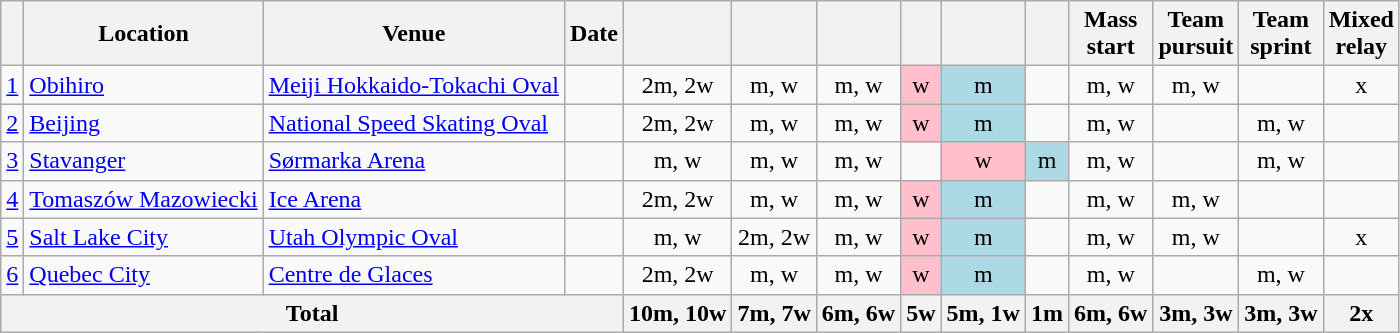<table class="wikitable" border="1" style="text-align:center">
<tr>
<th></th>
<th>Location</th>
<th>Venue</th>
<th>Date</th>
<th></th>
<th></th>
<th></th>
<th></th>
<th></th>
<th></th>
<th>Mass<br> start</th>
<th>Team<br> pursuit</th>
<th>Team<br> sprint</th>
<th>Mixed<br> relay</th>
</tr>
<tr>
<td><a href='#'>1</a></td>
<td align=left> <a href='#'>Obihiro</a></td>
<td align=left><a href='#'>Meiji Hokkaido-Tokachi Oval</a></td>
<td align=right></td>
<td>2m, 2w</td>
<td>m, w</td>
<td>m, w</td>
<td style="background:pink;">w</td>
<td style="background:lightblue;">m</td>
<td></td>
<td>m, w</td>
<td>m, w</td>
<td></td>
<td>x</td>
</tr>
<tr>
<td><a href='#'>2</a></td>
<td align=left> <a href='#'>Beijing</a></td>
<td align=left><a href='#'>National Speed Skating Oval</a></td>
<td align=right></td>
<td>2m, 2w</td>
<td>m, w</td>
<td>m, w</td>
<td style="background:pink;">w</td>
<td style="background:lightblue;">m</td>
<td></td>
<td>m, w</td>
<td></td>
<td>m, w</td>
<td></td>
</tr>
<tr>
<td><a href='#'>3</a></td>
<td align=left> <a href='#'>Stavanger</a></td>
<td align=left><a href='#'>Sørmarka Arena</a></td>
<td align=right></td>
<td>m, w</td>
<td>m, w</td>
<td>m, w</td>
<td></td>
<td style="background:pink;">w</td>
<td style="background:lightblue;">m</td>
<td>m, w</td>
<td></td>
<td>m, w</td>
<td></td>
</tr>
<tr>
<td><a href='#'>4</a></td>
<td align=left> <a href='#'>Tomaszów Mazowiecki</a></td>
<td align=left><a href='#'>Ice Arena</a></td>
<td align=right></td>
<td>2m, 2w</td>
<td>m, w</td>
<td>m, w</td>
<td style="background:pink;">w</td>
<td style="background:lightblue;">m</td>
<td></td>
<td>m, w</td>
<td>m, w</td>
<td></td>
<td></td>
</tr>
<tr>
<td><a href='#'>5</a></td>
<td align=left> <a href='#'>Salt Lake City</a></td>
<td align=left><a href='#'>Utah Olympic Oval</a></td>
<td align=right></td>
<td>m, w</td>
<td>2m, 2w</td>
<td>m, w</td>
<td style="background:pink;">w</td>
<td style="background:lightblue;">m</td>
<td></td>
<td>m, w</td>
<td>m, w</td>
<td></td>
<td>x</td>
</tr>
<tr>
<td><a href='#'>6</a></td>
<td align=left> <a href='#'>Quebec City</a></td>
<td align=left><a href='#'>Centre de Glaces</a></td>
<td align=right></td>
<td>2m, 2w</td>
<td>m, w</td>
<td>m, w</td>
<td style="background:pink;">w</td>
<td style="background:lightblue;">m</td>
<td></td>
<td>m, w</td>
<td></td>
<td>m, w</td>
<td></td>
</tr>
<tr>
<th align=left colspan=4>Total</th>
<th>10m, 10w</th>
<th>7m, 7w</th>
<th>6m, 6w</th>
<th>5w</th>
<th>5m, 1w</th>
<th>1m</th>
<th>6m, 6w</th>
<th>3m, 3w</th>
<th>3m, 3w</th>
<th>2x</th>
</tr>
</table>
